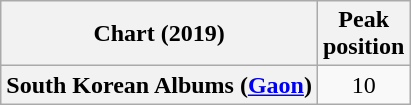<table class="wikitable plainrowheaders" style="text-align:center">
<tr>
<th>Chart (2019)</th>
<th>Peak<br>position</th>
</tr>
<tr>
<th scope="row">South Korean Albums (<a href='#'>Gaon</a>)</th>
<td>10</td>
</tr>
</table>
